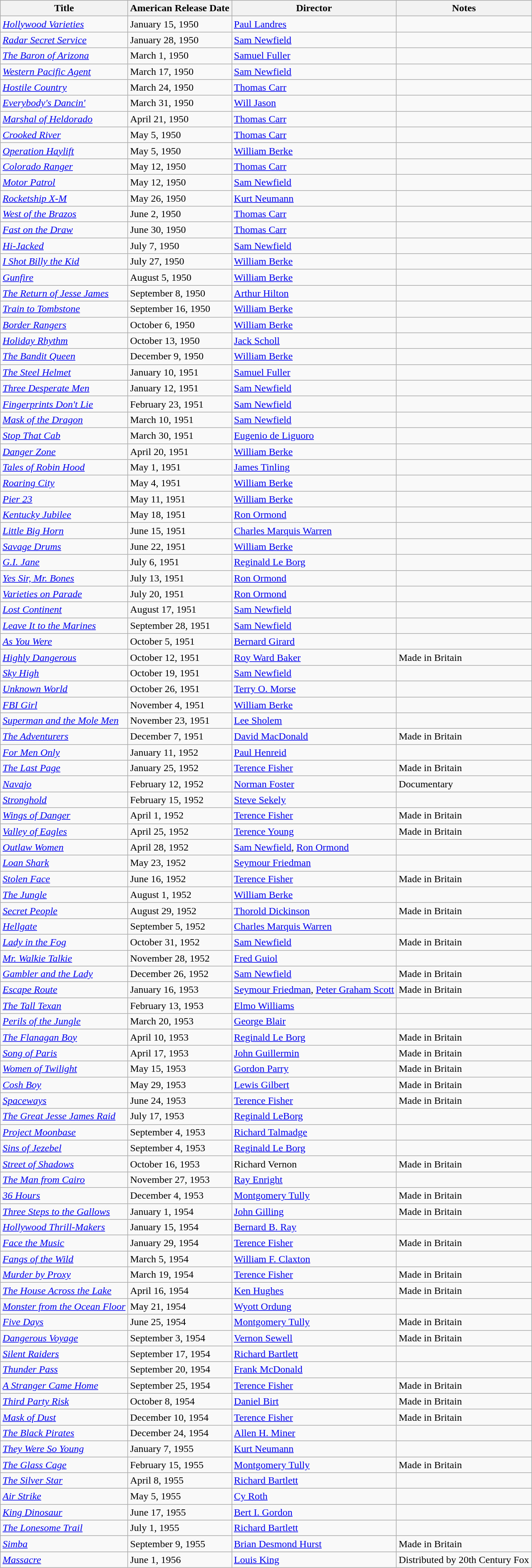<table class="wikitable sortable">
<tr>
<th>Title</th>
<th>American Release Date</th>
<th>Director</th>
<th>Notes</th>
</tr>
<tr>
<td><em><a href='#'>Hollywood Varieties </a></em></td>
<td>January 15, 1950</td>
<td><a href='#'>Paul Landres</a></td>
<td></td>
</tr>
<tr>
<td><em><a href='#'>Radar Secret Service</a></em></td>
<td>January 28, 1950</td>
<td><a href='#'>Sam Newfield </a></td>
<td></td>
</tr>
<tr>
<td><em><a href='#'>The Baron of Arizona</a></em></td>
<td>March 1, 1950</td>
<td><a href='#'>Samuel Fuller </a></td>
<td></td>
</tr>
<tr>
<td><em><a href='#'>Western Pacific Agent</a></em></td>
<td>March 17, 1950</td>
<td><a href='#'>Sam Newfield </a></td>
<td></td>
</tr>
<tr>
<td><em><a href='#'>Hostile Country</a></em></td>
<td>March 24, 1950</td>
<td><a href='#'> Thomas Carr</a></td>
<td></td>
</tr>
<tr>
<td><em><a href='#'>Everybody's Dancin'</a></em></td>
<td>March 31, 1950</td>
<td><a href='#'>Will Jason</a></td>
<td></td>
</tr>
<tr>
<td><em><a href='#'>Marshal of Heldorado</a></em></td>
<td>April 21, 1950</td>
<td><a href='#'>Thomas Carr</a></td>
<td></td>
</tr>
<tr>
<td><em><a href='#'>Crooked River</a></em></td>
<td>May 5, 1950</td>
<td><a href='#'>Thomas Carr</a></td>
<td></td>
</tr>
<tr>
<td><em><a href='#'>Operation Haylift</a></em></td>
<td>May 5, 1950</td>
<td><a href='#'>William Berke </a></td>
<td></td>
</tr>
<tr>
<td><em><a href='#'>Colorado Ranger</a></em></td>
<td>May 12, 1950</td>
<td><a href='#'>Thomas Carr</a></td>
<td></td>
</tr>
<tr>
<td><em><a href='#'>Motor Patrol</a></em></td>
<td>May 12, 1950</td>
<td><a href='#'>Sam Newfield</a></td>
<td></td>
</tr>
<tr>
<td><em><a href='#'>Rocketship X-M</a></em></td>
<td>May 26, 1950</td>
<td><a href='#'>Kurt Neumann</a></td>
<td></td>
</tr>
<tr>
<td><em><a href='#'>West of the Brazos</a></em></td>
<td>June 2, 1950</td>
<td><a href='#'>Thomas Carr</a></td>
<td></td>
</tr>
<tr>
<td><em><a href='#'>Fast on the Draw</a></em></td>
<td>June 30, 1950</td>
<td><a href='#'>Thomas Carr</a></td>
<td></td>
</tr>
<tr>
<td><em><a href='#'>Hi-Jacked</a></em></td>
<td>July 7, 1950</td>
<td><a href='#'>Sam Newfield</a></td>
<td></td>
</tr>
<tr>
<td><em><a href='#'>I Shot Billy the Kid</a></em></td>
<td>July 27, 1950</td>
<td><a href='#'>William Berke </a></td>
<td></td>
</tr>
<tr>
<td><em><a href='#'>Gunfire</a></em></td>
<td>August 5, 1950</td>
<td><a href='#'>William Berke</a></td>
<td></td>
</tr>
<tr>
<td><em><a href='#'>The Return of Jesse James</a></em></td>
<td>September 8, 1950</td>
<td><a href='#'>Arthur Hilton</a></td>
<td></td>
</tr>
<tr>
<td><em><a href='#'>Train to Tombstone</a></em></td>
<td>September 16, 1950</td>
<td><a href='#'>William Berke</a></td>
<td></td>
</tr>
<tr>
<td><em><a href='#'>Border Rangers</a></em></td>
<td>October 6, 1950</td>
<td><a href='#'>William Berke</a></td>
<td></td>
</tr>
<tr>
<td><em><a href='#'>Holiday Rhythm</a></em></td>
<td>October 13, 1950</td>
<td><a href='#'>Jack Scholl</a></td>
<td></td>
</tr>
<tr>
<td><em><a href='#'>The Bandit Queen</a></em></td>
<td>December 9, 1950</td>
<td><a href='#'>William Berke</a></td>
<td></td>
</tr>
<tr>
<td><em><a href='#'>The Steel Helmet</a></em></td>
<td>January 10, 1951</td>
<td><a href='#'>Samuel Fuller</a></td>
<td></td>
</tr>
<tr>
<td><em><a href='#'>Three Desperate Men</a></em></td>
<td>January 12, 1951</td>
<td><a href='#'>Sam Newfield</a></td>
<td></td>
</tr>
<tr>
<td><em><a href='#'>Fingerprints Don't Lie</a></em></td>
<td>February 23, 1951</td>
<td><a href='#'>Sam Newfield </a></td>
<td></td>
</tr>
<tr>
<td><em><a href='#'>Mask of the Dragon</a></em></td>
<td>March 10, 1951</td>
<td><a href='#'>Sam Newfield </a></td>
<td></td>
</tr>
<tr>
<td><em><a href='#'>Stop That Cab</a></em></td>
<td>March 30, 1951</td>
<td><a href='#'>Eugenio de Liguoro  </a></td>
<td></td>
</tr>
<tr>
<td><em><a href='#'>Danger Zone</a></em></td>
<td>April 20, 1951</td>
<td><a href='#'>William Berke</a></td>
<td></td>
</tr>
<tr>
<td><em><a href='#'>Tales of Robin Hood</a></em></td>
<td>May 1, 1951</td>
<td><a href='#'>James Tinling </a></td>
<td></td>
</tr>
<tr>
<td><em><a href='#'>Roaring City</a></em></td>
<td>May 4, 1951</td>
<td><a href='#'>William Berke</a></td>
<td></td>
</tr>
<tr>
<td><em><a href='#'>Pier 23</a></em></td>
<td>May 11, 1951</td>
<td><a href='#'>William Berke </a></td>
<td></td>
</tr>
<tr>
<td><em><a href='#'>Kentucky Jubilee</a></em></td>
<td>May 18, 1951</td>
<td><a href='#'>Ron Ormond</a></td>
<td></td>
</tr>
<tr>
<td><em><a href='#'>Little Big Horn</a></em></td>
<td>June 15, 1951</td>
<td><a href='#'>Charles Marquis Warren</a></td>
<td></td>
</tr>
<tr>
<td><em><a href='#'>Savage Drums</a></em></td>
<td>June 22, 1951</td>
<td><a href='#'>William Berke</a></td>
<td></td>
</tr>
<tr>
<td><em><a href='#'>G.I. Jane</a></em></td>
<td>July 6, 1951</td>
<td><a href='#'>Reginald Le Borg</a></td>
<td></td>
</tr>
<tr>
<td><em><a href='#'>Yes Sir, Mr. Bones </a></em></td>
<td>July 13, 1951</td>
<td><a href='#'>Ron Ormond</a></td>
<td></td>
</tr>
<tr>
<td><em><a href='#'>Varieties on Parade</a></em></td>
<td>July 20, 1951</td>
<td><a href='#'>Ron Ormond </a></td>
<td></td>
</tr>
<tr>
<td><em><a href='#'>Lost Continent</a></em></td>
<td>August 17, 1951</td>
<td><a href='#'>Sam Newfield</a></td>
<td></td>
</tr>
<tr>
<td><em><a href='#'>Leave It to the Marines</a></em></td>
<td>September 28, 1951</td>
<td><a href='#'>Sam Newfield</a></td>
<td></td>
</tr>
<tr>
<td><em><a href='#'>As You Were</a></em></td>
<td>October 5, 1951</td>
<td><a href='#'>Bernard Girard</a></td>
<td></td>
</tr>
<tr>
<td><em><a href='#'>Highly Dangerous</a></em></td>
<td>October 12, 1951</td>
<td><a href='#'>Roy Ward Baker</a></td>
<td>Made in Britain</td>
</tr>
<tr>
<td><em><a href='#'>Sky High</a></em></td>
<td>October 19, 1951</td>
<td><a href='#'>Sam Newfield </a></td>
<td></td>
</tr>
<tr>
<td><em><a href='#'>Unknown World</a></em></td>
<td>October 26, 1951</td>
<td><a href='#'>Terry O. Morse </a></td>
<td></td>
</tr>
<tr>
<td><em><a href='#'>FBI Girl</a></em></td>
<td>November 4, 1951</td>
<td><a href='#'>William Berke</a></td>
<td></td>
</tr>
<tr>
<td><em><a href='#'>Superman and the Mole Men</a></em></td>
<td>November 23, 1951</td>
<td><a href='#'>Lee Sholem</a></td>
<td></td>
</tr>
<tr>
<td><em><a href='#'>The Adventurers</a></em></td>
<td>December 7, 1951</td>
<td><a href='#'>David MacDonald</a></td>
<td>Made in Britain</td>
</tr>
<tr>
<td><em><a href='#'>For Men Only</a></em></td>
<td>January 11, 1952</td>
<td><a href='#'>Paul Henreid </a></td>
<td></td>
</tr>
<tr>
<td><em><a href='#'>The Last Page</a></em></td>
<td>January 25, 1952</td>
<td><a href='#'>Terence Fisher </a></td>
<td>Made in Britain</td>
</tr>
<tr>
<td><em><a href='#'>Navajo</a></em></td>
<td>February 12, 1952</td>
<td><a href='#'>Norman Foster</a></td>
<td>Documentary</td>
</tr>
<tr>
<td><em><a href='#'>Stronghold</a></em></td>
<td>February 15, 1952</td>
<td><a href='#'>Steve Sekely</a></td>
<td></td>
</tr>
<tr>
<td><em><a href='#'>Wings of Danger</a></em></td>
<td>April 1, 1952</td>
<td><a href='#'>Terence Fisher  </a></td>
<td>Made in Britain</td>
</tr>
<tr>
<td><em><a href='#'>Valley of Eagles</a></em></td>
<td>April 25, 1952</td>
<td><a href='#'>Terence Young</a></td>
<td>Made in Britain</td>
</tr>
<tr>
<td><em><a href='#'>Outlaw Women</a></em></td>
<td>April 28, 1952</td>
<td><a href='#'>Sam Newfield</a>, <a href='#'>Ron Ormond </a></td>
<td></td>
</tr>
<tr>
<td><em><a href='#'>Loan Shark</a></em></td>
<td>May 23, 1952</td>
<td><a href='#'>Seymour Friedman</a></td>
<td></td>
</tr>
<tr>
<td><em><a href='#'>Stolen Face </a></em></td>
<td>June 16, 1952</td>
<td><a href='#'>Terence Fisher </a></td>
<td>Made in Britain</td>
</tr>
<tr>
<td><em><a href='#'>The Jungle</a></em></td>
<td>August 1, 1952</td>
<td><a href='#'>William Berke  </a></td>
<td></td>
</tr>
<tr>
<td><em><a href='#'>Secret People</a></em></td>
<td>August 29, 1952</td>
<td><a href='#'>Thorold Dickinson</a></td>
<td>Made in Britain</td>
</tr>
<tr>
<td><em><a href='#'>Hellgate</a></em></td>
<td>September 5, 1952</td>
<td><a href='#'>Charles Marquis Warren </a></td>
<td></td>
</tr>
<tr>
<td><em><a href='#'>Lady in the Fog</a></em></td>
<td>October 31, 1952</td>
<td><a href='#'>Sam Newfield </a></td>
<td>Made in Britain</td>
</tr>
<tr>
<td><em><a href='#'>Mr. Walkie Talkie</a></em></td>
<td>November 28, 1952</td>
<td><a href='#'>Fred Guiol  </a></td>
<td></td>
</tr>
<tr>
<td><em><a href='#'>Gambler and the Lady</a></em></td>
<td>December 26, 1952</td>
<td><a href='#'>Sam Newfield </a></td>
<td>Made in Britain</td>
</tr>
<tr>
<td><em><a href='#'>Escape Route</a></em></td>
<td>January 16, 1953</td>
<td><a href='#'>Seymour Friedman</a>, <a href='#'>Peter Graham Scott </a></td>
<td>Made in Britain</td>
</tr>
<tr>
<td><em><a href='#'>The Tall Texan</a></em></td>
<td>February 13, 1953</td>
<td><a href='#'>Elmo Williams </a></td>
<td></td>
</tr>
<tr>
<td><em><a href='#'>Perils of the Jungle</a></em></td>
<td>March 20, 1953</td>
<td><a href='#'>George Blair</a></td>
<td></td>
</tr>
<tr>
<td><em><a href='#'>The Flanagan Boy</a></em></td>
<td>April 10, 1953</td>
<td><a href='#'>Reginald Le Borg </a></td>
<td>Made in Britain</td>
</tr>
<tr>
<td><em><a href='#'>Song of Paris</a></em></td>
<td>April 17, 1953</td>
<td><a href='#'>John Guillermin  </a></td>
<td>Made in Britain</td>
</tr>
<tr>
<td><em><a href='#'>Women of Twilight</a></em></td>
<td>May 15, 1953</td>
<td><a href='#'>Gordon Parry</a></td>
<td>Made in Britain</td>
</tr>
<tr>
<td><em><a href='#'>Cosh Boy</a></em></td>
<td>May 29, 1953</td>
<td><a href='#'>Lewis Gilbert  </a></td>
<td>Made in Britain</td>
</tr>
<tr>
<td><em><a href='#'>Spaceways</a></em></td>
<td>June 24, 1953</td>
<td><a href='#'>Terence Fisher </a></td>
<td>Made in Britain</td>
</tr>
<tr>
<td><em><a href='#'>The Great Jesse James Raid</a></em></td>
<td>July 17, 1953</td>
<td><a href='#'>Reginald LeBorg </a></td>
<td></td>
</tr>
<tr>
<td><em><a href='#'>Project Moonbase</a></em></td>
<td>September 4, 1953</td>
<td><a href='#'>Richard Talmadge </a></td>
<td></td>
</tr>
<tr>
<td><em><a href='#'>Sins of Jezebel</a></em></td>
<td>September 4, 1953</td>
<td><a href='#'>Reginald Le Borg</a></td>
<td></td>
</tr>
<tr>
<td><em><a href='#'>Street of Shadows</a></em></td>
<td>October 16, 1953</td>
<td>Richard Vernon</td>
<td>Made in Britain</td>
</tr>
<tr>
<td><em><a href='#'>The Man from Cairo</a></em></td>
<td>November 27, 1953</td>
<td><a href='#'>Ray Enright</a></td>
<td></td>
</tr>
<tr>
<td><em><a href='#'>36 Hours</a></em></td>
<td>December 4, 1953</td>
<td><a href='#'>Montgomery Tully </a></td>
<td>Made in Britain</td>
</tr>
<tr>
<td><em><a href='#'>Three Steps to the Gallows</a></em></td>
<td>January 1, 1954</td>
<td><a href='#'>John Gilling </a></td>
<td>Made in Britain</td>
</tr>
<tr>
<td><em><a href='#'>Hollywood Thrill-Makers</a></em></td>
<td>January 15, 1954</td>
<td><a href='#'>Bernard B. Ray</a></td>
<td></td>
</tr>
<tr>
<td><em><a href='#'>Face the Music</a></em></td>
<td>January 29, 1954</td>
<td><a href='#'>Terence Fisher  </a></td>
<td>Made in Britain</td>
</tr>
<tr>
<td><em><a href='#'>Fangs of the Wild</a></em></td>
<td>March 5, 1954</td>
<td><a href='#'>William F. Claxton </a></td>
<td></td>
</tr>
<tr>
<td><em><a href='#'>Murder by Proxy</a></em></td>
<td>March 19, 1954</td>
<td><a href='#'>Terence Fisher</a></td>
<td>Made in Britain</td>
</tr>
<tr>
<td><em><a href='#'>The House Across the Lake</a></em></td>
<td>April 16, 1954</td>
<td><a href='#'>Ken Hughes </a></td>
<td>Made in Britain</td>
</tr>
<tr>
<td><em><a href='#'>Monster from the Ocean Floor</a></em></td>
<td>May 21, 1954</td>
<td><a href='#'>Wyott Ordung </a></td>
<td></td>
</tr>
<tr>
<td><em><a href='#'>Five Days</a></em></td>
<td>June 25, 1954</td>
<td><a href='#'>Montgomery Tully</a></td>
<td>Made in Britain</td>
</tr>
<tr>
<td><em><a href='#'>Dangerous Voyage</a></em></td>
<td>September 3, 1954</td>
<td><a href='#'>Vernon Sewell</a></td>
<td>Made in Britain</td>
</tr>
<tr>
<td><em><a href='#'>Silent Raiders</a></em></td>
<td>September 17, 1954</td>
<td><a href='#'>Richard Bartlett </a></td>
<td></td>
</tr>
<tr>
<td><em><a href='#'>Thunder Pass</a></em></td>
<td>September 20, 1954</td>
<td><a href='#'>Frank McDonald</a></td>
<td></td>
</tr>
<tr>
<td><em><a href='#'>A Stranger Came Home</a></em></td>
<td>September 25, 1954</td>
<td><a href='#'>Terence Fisher  </a></td>
<td>Made in Britain</td>
</tr>
<tr>
<td><em><a href='#'>Third Party Risk</a></em></td>
<td>October 8, 1954</td>
<td><a href='#'>Daniel Birt </a></td>
<td>Made in Britain</td>
</tr>
<tr>
<td><em><a href='#'>Mask of Dust</a></em></td>
<td>December 10, 1954</td>
<td><a href='#'>Terence Fisher </a></td>
<td>Made in Britain</td>
</tr>
<tr>
<td><em><a href='#'>The Black Pirates</a></em></td>
<td>December 24, 1954</td>
<td><a href='#'>Allen H. Miner </a></td>
<td></td>
</tr>
<tr>
<td><em><a href='#'>They Were So Young</a></em></td>
<td>January 7, 1955</td>
<td><a href='#'>Kurt Neumann</a></td>
<td></td>
</tr>
<tr>
<td><em><a href='#'>The Glass Cage</a></em></td>
<td>February 15, 1955</td>
<td><a href='#'>Montgomery Tully </a></td>
<td>Made in Britain</td>
</tr>
<tr>
<td><em><a href='#'>The Silver Star</a></em></td>
<td>April 8, 1955</td>
<td><a href='#'>Richard Bartlett</a></td>
<td></td>
</tr>
<tr>
<td><em><a href='#'>Air Strike</a></em></td>
<td>May 5, 1955</td>
<td><a href='#'>Cy Roth </a></td>
<td></td>
</tr>
<tr>
<td><em><a href='#'>King Dinosaur</a></em></td>
<td>June 17, 1955</td>
<td><a href='#'>Bert I. Gordon </a></td>
<td></td>
</tr>
<tr>
<td><em><a href='#'>The Lonesome Trail</a></em></td>
<td>July 1, 1955</td>
<td><a href='#'>Richard Bartlett</a></td>
<td></td>
</tr>
<tr>
<td><em><a href='#'>Simba</a></em></td>
<td>September 9, 1955</td>
<td><a href='#'>Brian Desmond Hurst</a></td>
<td>Made in Britain</td>
</tr>
<tr>
<td><em><a href='#'>Massacre</a></em></td>
<td>June 1, 1956</td>
<td><a href='#'>Louis King </a></td>
<td>Distributed by 20th Century Fox</td>
</tr>
</table>
